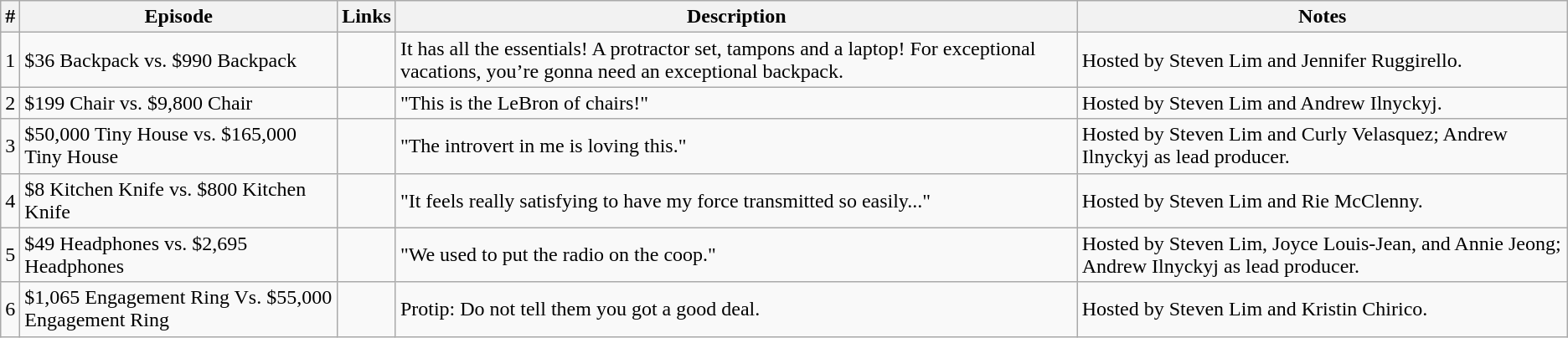<table class="wikitable">
<tr>
<th>#</th>
<th>Episode</th>
<th>Links</th>
<th>Description</th>
<th>Notes</th>
</tr>
<tr>
<td>1</td>
<td>$36 Backpack vs. $990 Backpack</td>
<td></td>
<td>It has all the essentials! A protractor set, tampons and a laptop! For exceptional vacations, you’re gonna need an exceptional backpack.</td>
<td>Hosted by Steven Lim and Jennifer Ruggirello.</td>
</tr>
<tr>
<td>2</td>
<td>$199 Chair vs. $9,800 Chair</td>
<td></td>
<td>"This is the LeBron of chairs!"</td>
<td>Hosted by Steven Lim and Andrew Ilnyckyj.</td>
</tr>
<tr>
<td>3</td>
<td>$50,000 Tiny House vs. $165,000 Tiny House</td>
<td></td>
<td>"The introvert in me is loving this."</td>
<td>Hosted by Steven Lim and Curly Velasquez; Andrew Ilnyckyj as lead producer.</td>
</tr>
<tr>
<td>4</td>
<td>$8 Kitchen Knife vs. $800 Kitchen Knife</td>
<td></td>
<td>"It feels really satisfying to have my force transmitted so easily..."</td>
<td>Hosted by Steven Lim and Rie McClenny.</td>
</tr>
<tr>
<td>5</td>
<td>$49 Headphones vs. $2,695 Headphones</td>
<td></td>
<td>"We used to put the radio on the coop."</td>
<td>Hosted by Steven Lim, Joyce Louis-Jean, and Annie Jeong; Andrew Ilnyckyj as lead producer.</td>
</tr>
<tr>
<td>6</td>
<td>$1,065 Engagement Ring Vs. $55,000 Engagement Ring</td>
<td></td>
<td>Protip: Do not tell them you got a good deal.</td>
<td>Hosted by Steven Lim and Kristin Chirico.</td>
</tr>
</table>
